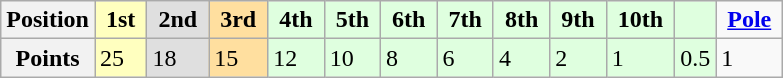<table class="wikitable" style="font-size: 85% style="text-align:center">
<tr>
<th>Position</th>
<td style="background:#ffffbf;"> <strong>1st</strong> </td>
<td style="background:#dfdfdf;"> <strong>2nd</strong> </td>
<td style="background:#ffdf9f;"> <strong>3rd</strong> </td>
<td style="background:#dfffdf;"> <strong>4th</strong> </td>
<td style="background:#dfffdf;"> <strong>5th</strong> </td>
<td style="background:#dfffdf;"> <strong>6th</strong> </td>
<td style="background:#dfffdf;"> <strong>7th</strong> </td>
<td style="background:#dfffdf;"> <strong>8th</strong> </td>
<td style="background:#dfffdf;"> <strong>9th</strong> </td>
<td style="background:#dfffdf;"> <strong>10th</strong> </td>
<th style="background:#dfffdf;"></th>
<td> <strong><a href='#'>Pole</a></strong> </td>
</tr>
<tr>
<th>Points</th>
<td style="background:#FFFFBF;">25</td>
<td style="background:#DFDFDF;">18</td>
<td style="background:#FFDF9F;">15</td>
<td style="background:#DFFFDF;">12</td>
<td style="background:#DFFFDF;">10</td>
<td style="background:#DFFFDF;">8</td>
<td style="background:#DFFFDF;">6</td>
<td style="background:#DFFFDF;">4</td>
<td style="background:#DFFFDF;">2</td>
<td style="background:#DFFFDF;">1</td>
<td style="background:#DFFFDF;">0.5</td>
<td>1</td>
</tr>
</table>
